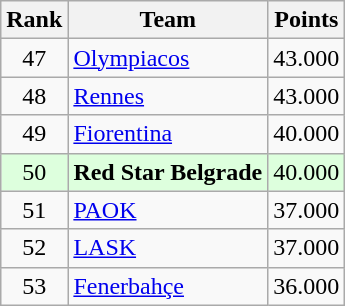<table class="wikitable" style="text-align: center;">
<tr>
<th>Rank</th>
<th>Team</th>
<th>Points</th>
</tr>
<tr>
<td>47</td>
<td align=left> <a href='#'>Olympiacos</a></td>
<td>43.000</td>
</tr>
<tr>
<td>48</td>
<td align=left> <a href='#'>Rennes</a></td>
<td>43.000</td>
</tr>
<tr>
<td>49</td>
<td align=left> <a href='#'>Fiorentina</a></td>
<td>40.000</td>
</tr>
<tr bgcolor="#ddffdd">
<td>50</td>
<td align=left> <strong>Red Star Belgrade</strong></td>
<td>40.000</td>
</tr>
<tr>
<td>51</td>
<td align=left> <a href='#'>PAOK</a></td>
<td>37.000</td>
</tr>
<tr>
<td>52</td>
<td align=left> <a href='#'>LASK</a></td>
<td>37.000</td>
</tr>
<tr>
<td>53</td>
<td align=left> <a href='#'>Fenerbahçe</a></td>
<td>36.000</td>
</tr>
</table>
